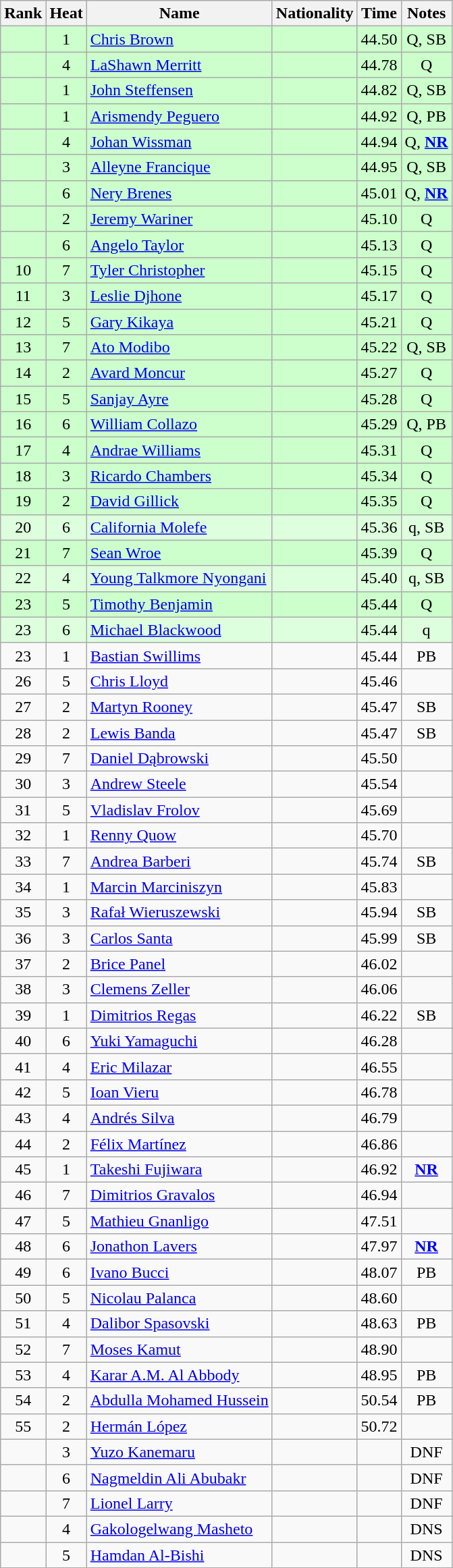<table class="wikitable sortable" style="text-align:center">
<tr>
<th>Rank</th>
<th>Heat</th>
<th>Name</th>
<th>Nationality</th>
<th>Time</th>
<th>Notes</th>
</tr>
<tr bgcolor=ccffcc>
<td></td>
<td>1</td>
<td align=left><a href='#'>Chris Brown</a></td>
<td align=left></td>
<td>44.50</td>
<td>Q, SB</td>
</tr>
<tr bgcolor=ccffcc>
<td></td>
<td>4</td>
<td align=left><a href='#'>LaShawn Merritt</a></td>
<td align=left></td>
<td>44.78</td>
<td>Q</td>
</tr>
<tr bgcolor=ccffcc>
<td></td>
<td>1</td>
<td align=left><a href='#'>John Steffensen</a></td>
<td align=left></td>
<td>44.82</td>
<td>Q, SB</td>
</tr>
<tr bgcolor=ccffcc>
<td></td>
<td>1</td>
<td align=left><a href='#'>Arismendy Peguero</a></td>
<td align=left></td>
<td>44.92</td>
<td>Q, PB</td>
</tr>
<tr bgcolor=ccffcc>
<td></td>
<td>4</td>
<td align=left><a href='#'>Johan Wissman</a></td>
<td align=left></td>
<td>44.94</td>
<td>Q, <strong><a href='#'>NR</a></strong></td>
</tr>
<tr bgcolor=ccffcc>
<td></td>
<td>3</td>
<td align=left><a href='#'>Alleyne Francique</a></td>
<td align=left></td>
<td>44.95</td>
<td>Q, SB</td>
</tr>
<tr bgcolor=ccffcc>
<td></td>
<td>6</td>
<td align=left><a href='#'>Nery Brenes</a></td>
<td align=left></td>
<td>45.01</td>
<td>Q, <strong><a href='#'>NR</a></strong></td>
</tr>
<tr bgcolor=ccffcc>
<td></td>
<td>2</td>
<td align=left><a href='#'>Jeremy Wariner</a></td>
<td align=left></td>
<td>45.10</td>
<td>Q</td>
</tr>
<tr bgcolor=ccffcc>
<td></td>
<td>6</td>
<td align=left><a href='#'>Angelo Taylor</a></td>
<td align=left></td>
<td>45.13</td>
<td>Q</td>
</tr>
<tr bgcolor=ccffcc>
<td>10</td>
<td>7</td>
<td align=left><a href='#'>Tyler Christopher</a></td>
<td align=left></td>
<td>45.15</td>
<td>Q</td>
</tr>
<tr bgcolor=ccffcc>
<td>11</td>
<td>3</td>
<td align=left><a href='#'>Leslie Djhone</a></td>
<td align=left></td>
<td>45.17</td>
<td>Q</td>
</tr>
<tr bgcolor=ccffcc>
<td>12</td>
<td>5</td>
<td align=left><a href='#'>Gary Kikaya</a></td>
<td align=left></td>
<td>45.21</td>
<td>Q</td>
</tr>
<tr bgcolor=ccffcc>
<td>13</td>
<td>7</td>
<td align=left><a href='#'>Ato Modibo</a></td>
<td align=left></td>
<td>45.22</td>
<td>Q, SB</td>
</tr>
<tr bgcolor=ccffcc>
<td>14</td>
<td>2</td>
<td align=left><a href='#'>Avard Moncur</a></td>
<td align=left></td>
<td>45.27</td>
<td>Q</td>
</tr>
<tr bgcolor=ccffcc>
<td>15</td>
<td>5</td>
<td align=left><a href='#'>Sanjay Ayre</a></td>
<td align=left></td>
<td>45.28</td>
<td>Q</td>
</tr>
<tr bgcolor=ccffcc>
<td>16</td>
<td>6</td>
<td align=left><a href='#'>William Collazo</a></td>
<td align=left></td>
<td>45.29</td>
<td>Q, PB</td>
</tr>
<tr bgcolor=ccffcc>
<td>17</td>
<td>4</td>
<td align=left><a href='#'>Andrae Williams</a></td>
<td align=left></td>
<td>45.31</td>
<td>Q</td>
</tr>
<tr bgcolor=ccffcc>
<td>18</td>
<td>3</td>
<td align=left><a href='#'>Ricardo Chambers</a></td>
<td align=left></td>
<td>45.34</td>
<td>Q</td>
</tr>
<tr bgcolor=ccffcc>
<td>19</td>
<td>2</td>
<td align=left><a href='#'>David Gillick</a></td>
<td align=left></td>
<td>45.35</td>
<td>Q</td>
</tr>
<tr bgcolor=ddffdd>
<td>20</td>
<td>6</td>
<td align=left><a href='#'>California Molefe</a></td>
<td align=left></td>
<td>45.36</td>
<td>q, SB</td>
</tr>
<tr bgcolor=ccffcc>
<td>21</td>
<td>7</td>
<td align=left><a href='#'>Sean Wroe</a></td>
<td align=left></td>
<td>45.39</td>
<td>Q</td>
</tr>
<tr bgcolor=ddffdd>
<td>22</td>
<td>4</td>
<td align=left><a href='#'>Young Talkmore Nyongani</a></td>
<td align=left></td>
<td>45.40</td>
<td>q, SB</td>
</tr>
<tr bgcolor=ccffcc>
<td>23</td>
<td>5</td>
<td align=left><a href='#'>Timothy Benjamin</a></td>
<td align=left></td>
<td>45.44</td>
<td>Q</td>
</tr>
<tr bgcolor=ddffdd>
<td>23</td>
<td>6</td>
<td align=left><a href='#'>Michael Blackwood</a></td>
<td align=left></td>
<td>45.44</td>
<td>q</td>
</tr>
<tr>
<td>23</td>
<td>1</td>
<td align=left><a href='#'>Bastian Swillims</a></td>
<td align=left></td>
<td>45.44</td>
<td>PB</td>
</tr>
<tr>
<td>26</td>
<td>5</td>
<td align=left><a href='#'>Chris Lloyd</a></td>
<td align=left></td>
<td>45.46</td>
<td></td>
</tr>
<tr>
<td>27</td>
<td>2</td>
<td align=left><a href='#'>Martyn Rooney</a></td>
<td align=left></td>
<td>45.47</td>
<td>SB</td>
</tr>
<tr>
<td>28</td>
<td>2</td>
<td align=left><a href='#'>Lewis Banda</a></td>
<td align=left></td>
<td>45.47</td>
<td>SB</td>
</tr>
<tr>
<td>29</td>
<td>7</td>
<td align=left><a href='#'>Daniel Dąbrowski</a></td>
<td align=left></td>
<td>45.50</td>
<td></td>
</tr>
<tr>
<td>30</td>
<td>3</td>
<td align=left><a href='#'>Andrew Steele</a></td>
<td align=left></td>
<td>45.54</td>
<td></td>
</tr>
<tr>
<td>31</td>
<td>5</td>
<td align=left><a href='#'>Vladislav Frolov</a></td>
<td align=left></td>
<td>45.69</td>
<td></td>
</tr>
<tr>
<td>32</td>
<td>1</td>
<td align=left><a href='#'>Renny Quow</a></td>
<td align=left></td>
<td>45.70</td>
<td></td>
</tr>
<tr>
<td>33</td>
<td>7</td>
<td align=left><a href='#'>Andrea Barberi</a></td>
<td align=left></td>
<td>45.74</td>
<td>SB</td>
</tr>
<tr>
<td>34</td>
<td>1</td>
<td align=left><a href='#'>Marcin Marciniszyn</a></td>
<td align=left></td>
<td>45.83</td>
<td></td>
</tr>
<tr>
<td>35</td>
<td>3</td>
<td align=left><a href='#'>Rafał Wieruszewski</a></td>
<td align=left></td>
<td>45.94</td>
<td>SB</td>
</tr>
<tr>
<td>36</td>
<td>3</td>
<td align=left><a href='#'>Carlos Santa</a></td>
<td align=left></td>
<td>45.99</td>
<td>SB</td>
</tr>
<tr>
<td>37</td>
<td>2</td>
<td align=left><a href='#'>Brice Panel</a></td>
<td align=left></td>
<td>46.02</td>
<td></td>
</tr>
<tr>
<td>38</td>
<td>3</td>
<td align=left><a href='#'>Clemens Zeller</a></td>
<td align=left></td>
<td>46.06</td>
<td></td>
</tr>
<tr>
<td>39</td>
<td>1</td>
<td align=left><a href='#'>Dimitrios Regas</a></td>
<td align=left></td>
<td>46.22</td>
<td>SB</td>
</tr>
<tr>
<td>40</td>
<td>6</td>
<td align=left><a href='#'>Yuki Yamaguchi</a></td>
<td align=left></td>
<td>46.28</td>
<td></td>
</tr>
<tr>
<td>41</td>
<td>4</td>
<td align=left><a href='#'>Eric Milazar</a></td>
<td align=left></td>
<td>46.55</td>
<td></td>
</tr>
<tr>
<td>42</td>
<td>5</td>
<td align=left><a href='#'>Ioan Vieru</a></td>
<td align=left></td>
<td>46.78</td>
<td></td>
</tr>
<tr>
<td>43</td>
<td>4</td>
<td align=left><a href='#'>Andrés Silva</a></td>
<td align=left></td>
<td>46.79</td>
<td></td>
</tr>
<tr>
<td>44</td>
<td>2</td>
<td align=left><a href='#'>Félix Martínez</a></td>
<td align=left></td>
<td>46.86</td>
<td></td>
</tr>
<tr>
<td>45</td>
<td>1</td>
<td align=left><a href='#'>Takeshi Fujiwara</a></td>
<td align=left></td>
<td>46.92</td>
<td><strong><a href='#'>NR</a></strong></td>
</tr>
<tr>
<td>46</td>
<td>7</td>
<td align=left><a href='#'>Dimitrios Gravalos</a></td>
<td align=left></td>
<td>46.94</td>
<td></td>
</tr>
<tr>
<td>47</td>
<td>5</td>
<td align=left><a href='#'>Mathieu Gnanligo</a></td>
<td align=left></td>
<td>47.51</td>
<td></td>
</tr>
<tr>
<td>48</td>
<td>6</td>
<td align=left><a href='#'>Jonathon Lavers</a></td>
<td align=left></td>
<td>47.97</td>
<td><strong><a href='#'>NR</a></strong></td>
</tr>
<tr>
<td>49</td>
<td>6</td>
<td align=left><a href='#'>Ivano Bucci</a></td>
<td align=left></td>
<td>48.07</td>
<td>PB</td>
</tr>
<tr>
<td>50</td>
<td>5</td>
<td align=left><a href='#'>Nicolau Palanca</a></td>
<td align=left></td>
<td>48.60</td>
<td></td>
</tr>
<tr>
<td>51</td>
<td>4</td>
<td align=left><a href='#'>Dalibor Spasovski</a></td>
<td align=left></td>
<td>48.63</td>
<td>PB</td>
</tr>
<tr>
<td>52</td>
<td>7</td>
<td align=left><a href='#'>Moses Kamut</a></td>
<td align=left></td>
<td>48.90</td>
<td></td>
</tr>
<tr>
<td>53</td>
<td>4</td>
<td align=left><a href='#'>Karar A.M. Al Abbody</a></td>
<td align=left></td>
<td>48.95</td>
<td>PB</td>
</tr>
<tr>
<td>54</td>
<td>2</td>
<td align=left><a href='#'>Abdulla Mohamed Hussein</a></td>
<td align=left></td>
<td>50.54</td>
<td>PB</td>
</tr>
<tr>
<td>55</td>
<td>2</td>
<td align=left><a href='#'>Hermán López</a></td>
<td align=left></td>
<td>50.72</td>
<td></td>
</tr>
<tr>
<td></td>
<td>3</td>
<td align=left><a href='#'>Yuzo Kanemaru</a></td>
<td align=left></td>
<td></td>
<td>DNF</td>
</tr>
<tr>
<td></td>
<td>6</td>
<td align=left><a href='#'>Nagmeldin Ali Abubakr</a></td>
<td align=left></td>
<td></td>
<td>DNF</td>
</tr>
<tr>
<td></td>
<td>7</td>
<td align=left><a href='#'>Lionel Larry</a></td>
<td align=left></td>
<td></td>
<td>DNF</td>
</tr>
<tr>
<td></td>
<td>4</td>
<td align=left><a href='#'>Gakologelwang Masheto</a></td>
<td align=left></td>
<td></td>
<td>DNS</td>
</tr>
<tr>
<td></td>
<td>5</td>
<td align=left><a href='#'>Hamdan Al-Bishi</a></td>
<td align=left></td>
<td></td>
<td>DNS</td>
</tr>
</table>
